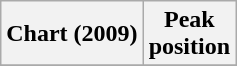<table class="wikitable">
<tr>
<th>Chart (2009)</th>
<th>Peak<br>position</th>
</tr>
<tr>
</tr>
</table>
